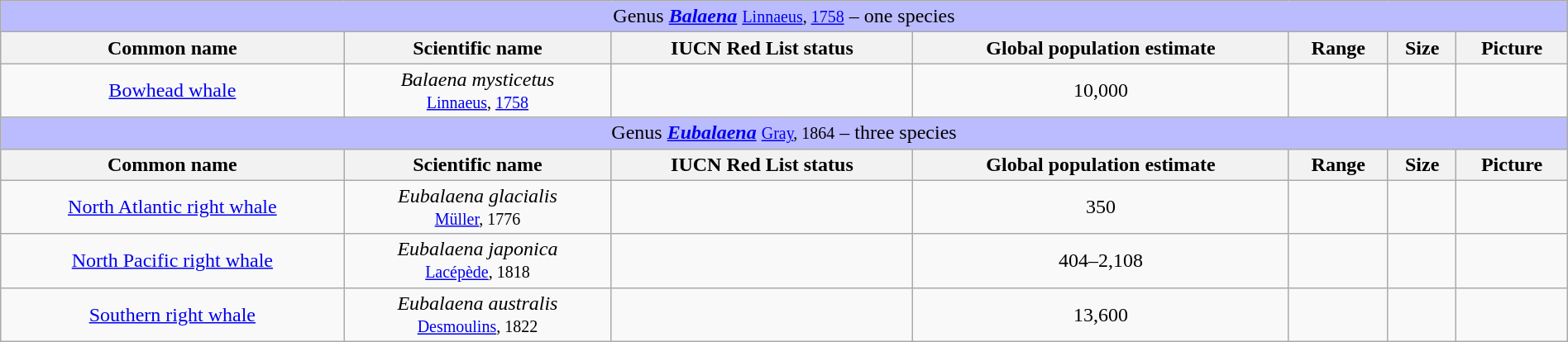<table class="wikitable sortable" style="width:100%;text-align:center">
<tr>
<td colspan="100%" align="center" bgcolor="#BBBBFF">Genus <strong><em><a href='#'>Balaena</a></em></strong> <small><a href='#'>Linnaeus</a>, <a href='#'>1758</a></small> – one species</td>
</tr>
<tr>
<th scope="col">Common name</th>
<th scope="col">Scientific name</th>
<th scope="col">IUCN Red List status</th>
<th scope="col">Global population estimate</th>
<th scope="col">Range</th>
<th scope="col">Size</th>
<th scope="col">Picture</th>
</tr>
<tr>
<td><a href='#'>Bowhead whale</a></td>
<td><em>Balaena mysticetus</em><br><small><a href='#'>Linnaeus</a>, <a href='#'>1758</a></small></td>
<td></td>
<td>10,000</td>
<td></td>
<td><br> </td>
<td></td>
</tr>
<tr>
<td colspan="100%" align="center" bgcolor="#BBBBFF">Genus <strong><em><a href='#'>Eubalaena</a></em></strong> <small><a href='#'>Gray</a>, 1864</small> – three species</td>
</tr>
<tr>
<th scope="col">Common name</th>
<th scope="col">Scientific name</th>
<th scope="col">IUCN Red List status</th>
<th scope="col">Global population estimate</th>
<th scope="col">Range</th>
<th scope="col">Size</th>
<th scope="col">Picture</th>
</tr>
<tr>
<td><a href='#'>North Atlantic right whale</a></td>
<td><em>Eubalaena glacialis</em><br><small><a href='#'>Müller</a>, 1776</small></td>
<td></td>
<td>350</td>
<td></td>
<td><br> </td>
<td></td>
</tr>
<tr>
<td><a href='#'>North Pacific right whale</a></td>
<td><em>Eubalaena japonica</em><br><small><a href='#'>Lacépède</a>, 1818</small></td>
<td></td>
<td>404–2,108</td>
<td></td>
<td><br> </td>
<td></td>
</tr>
<tr>
<td><a href='#'>Southern right whale</a></td>
<td><em>Eubalaena australis</em><br><small><a href='#'>Desmoulins</a>, 1822</small></td>
<td></td>
<td>13,600</td>
<td></td>
<td><br> </td>
<td></td>
</tr>
</table>
